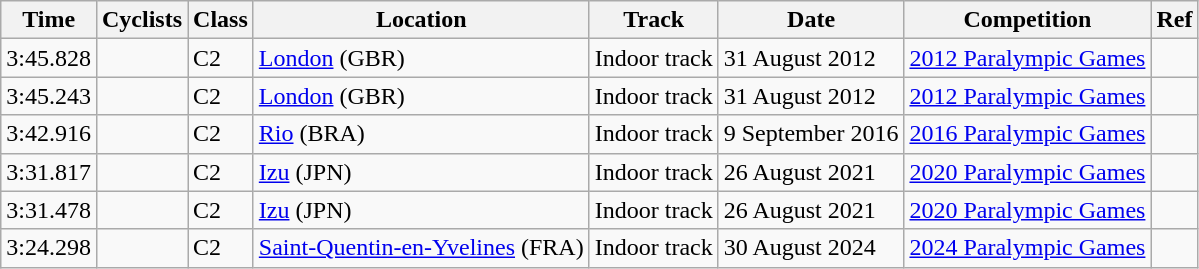<table class="wikitable">
<tr>
<th>Time</th>
<th>Cyclists</th>
<th>Class</th>
<th>Location</th>
<th>Track</th>
<th>Date</th>
<th>Competition</th>
<th>Ref</th>
</tr>
<tr>
<td>3:45.828</td>
<td></td>
<td>C2</td>
<td><a href='#'>London</a> (GBR)</td>
<td>Indoor track</td>
<td>31 August 2012</td>
<td><a href='#'>2012 Paralympic Games</a></td>
<td></td>
</tr>
<tr>
<td>3:45.243</td>
<td></td>
<td>C2</td>
<td><a href='#'>London</a> (GBR)</td>
<td>Indoor track</td>
<td>31 August 2012</td>
<td><a href='#'>2012 Paralympic Games</a></td>
<td></td>
</tr>
<tr>
<td>3:42.916</td>
<td></td>
<td>C2</td>
<td><a href='#'>Rio</a> (BRA)</td>
<td>Indoor track</td>
<td>9 September 2016</td>
<td><a href='#'>2016 Paralympic Games</a></td>
<td></td>
</tr>
<tr>
<td>3:31.817</td>
<td></td>
<td>C2</td>
<td><a href='#'>Izu</a> (JPN)</td>
<td>Indoor track</td>
<td>26 August 2021</td>
<td><a href='#'>2020 Paralympic Games</a></td>
<td></td>
</tr>
<tr>
<td>3:31.478</td>
<td></td>
<td>C2</td>
<td><a href='#'>Izu</a> (JPN)</td>
<td>Indoor track</td>
<td>26 August 2021</td>
<td><a href='#'>2020 Paralympic Games</a></td>
<td></td>
</tr>
<tr>
<td>3:24.298</td>
<td></td>
<td>C2</td>
<td><a href='#'>Saint-Quentin-en-Yvelines</a> (FRA)</td>
<td>Indoor track</td>
<td>30 August 2024</td>
<td><a href='#'>2024 Paralympic Games</a></td>
<td></td>
</tr>
</table>
